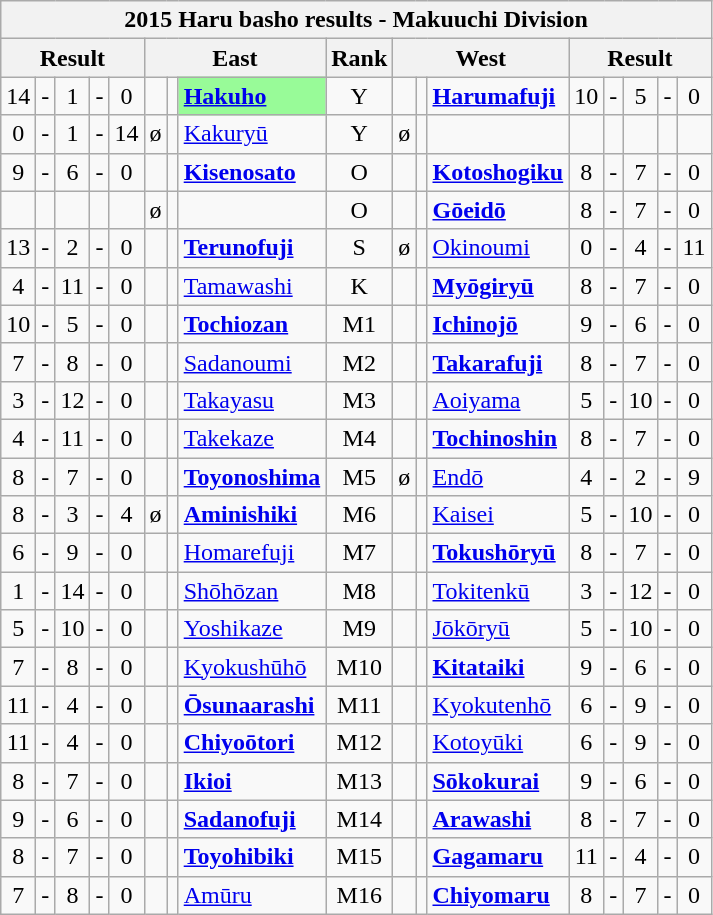<table class="wikitable">
<tr>
<th colspan="17">2015 Haru basho results - Makuuchi Division</th>
</tr>
<tr>
<th colspan="5">Result</th>
<th colspan="3">East</th>
<th>Rank</th>
<th colspan="3">West</th>
<th colspan="5">Result</th>
</tr>
<tr>
<td align=center>14</td>
<td align=center>-</td>
<td align=center>1</td>
<td align=center>-</td>
<td align=center>0</td>
<td align=center></td>
<td align=center></td>
<td style="background: PaleGreen;"><strong><a href='#'>Hakuho</a></strong></td>
<td align=center>Y</td>
<td align=center></td>
<td align=center></td>
<td><strong><a href='#'>Harumafuji</a></strong></td>
<td align=center>10</td>
<td align=center>-</td>
<td align=center>5</td>
<td align=center>-</td>
<td align=center>0</td>
</tr>
<tr>
<td align=center>0</td>
<td align=center>-</td>
<td align=center>1</td>
<td align=center>-</td>
<td align=center>14</td>
<td align=center>ø</td>
<td align=center></td>
<td><a href='#'>Kakuryū</a></td>
<td align=center>Y</td>
<td align=center>ø</td>
<td align=center></td>
<td></td>
<td align=center></td>
<td align=center></td>
<td align=center></td>
<td align=center></td>
<td align=center></td>
</tr>
<tr>
<td align=center>9</td>
<td align=center>-</td>
<td align=center>6</td>
<td align=center>-</td>
<td align=center>0</td>
<td align=center></td>
<td align=center></td>
<td><strong><a href='#'>Kisenosato</a></strong></td>
<td align=center>O</td>
<td align=center></td>
<td align=center></td>
<td><strong><a href='#'>Kotoshogiku</a></strong></td>
<td align=center>8</td>
<td align=center>-</td>
<td align=center>7</td>
<td align=center>-</td>
<td align=center>0</td>
</tr>
<tr>
<td align=center></td>
<td align=center></td>
<td align=center></td>
<td align=center></td>
<td align=center></td>
<td align=center>ø</td>
<td align=center></td>
<td></td>
<td align=center>O</td>
<td align=center></td>
<td align=center></td>
<td><strong><a href='#'>Gōeidō</a></strong></td>
<td align=center>8</td>
<td align=center>-</td>
<td align=center>7</td>
<td align=center>-</td>
<td align=center>0</td>
</tr>
<tr>
<td align=center>13</td>
<td align=center>-</td>
<td align=center>2</td>
<td align=center>-</td>
<td align=center>0</td>
<td align=center></td>
<td align=center></td>
<td><strong><a href='#'>Terunofuji</a></strong></td>
<td align=center>S</td>
<td align=center>ø</td>
<td align=center></td>
<td><a href='#'>Okinoumi</a></td>
<td align=center>0</td>
<td align=center>-</td>
<td align=center>4</td>
<td align=center>-</td>
<td align=center>11</td>
</tr>
<tr>
<td align=center>4</td>
<td align=center>-</td>
<td align=center>11</td>
<td align=center>-</td>
<td align=center>0</td>
<td align=center></td>
<td align=center></td>
<td><a href='#'>Tamawashi</a></td>
<td align=center>K</td>
<td align=center></td>
<td align=center></td>
<td><strong><a href='#'>Myōgiryū</a></strong></td>
<td align=center>8</td>
<td align=center>-</td>
<td align=center>7</td>
<td align=center>-</td>
<td align=center>0</td>
</tr>
<tr>
<td align=center>10</td>
<td align=center>-</td>
<td align=center>5</td>
<td align=center>-</td>
<td align=center>0</td>
<td align=center></td>
<td align=center></td>
<td><strong><a href='#'>Tochiozan</a></strong></td>
<td align=center>M1</td>
<td align=center></td>
<td align=center></td>
<td><strong><a href='#'>Ichinojō</a></strong></td>
<td align=center>9</td>
<td align=center>-</td>
<td align=center>6</td>
<td align=center>-</td>
<td align=center>0</td>
</tr>
<tr>
<td align=center>7</td>
<td align=center>-</td>
<td align=center>8</td>
<td align=center>-</td>
<td align=center>0</td>
<td align=center></td>
<td align=center></td>
<td><a href='#'>Sadanoumi</a></td>
<td align=center>M2</td>
<td align=center></td>
<td align=center></td>
<td><strong><a href='#'>Takarafuji</a></strong></td>
<td align=center>8</td>
<td align=center>-</td>
<td align=center>7</td>
<td align=center>-</td>
<td align=center>0</td>
</tr>
<tr>
<td align=center>3</td>
<td align=center>-</td>
<td align=center>12</td>
<td align=center>-</td>
<td align=center>0</td>
<td align=center></td>
<td align=center></td>
<td><a href='#'>Takayasu</a></td>
<td align=center>M3</td>
<td align=center></td>
<td align=center></td>
<td><a href='#'>Aoiyama</a></td>
<td align=center>5</td>
<td align=center>-</td>
<td align=center>10</td>
<td align=center>-</td>
<td align=center>0</td>
</tr>
<tr>
<td align=center>4</td>
<td align=center>-</td>
<td align=center>11</td>
<td align=center>-</td>
<td align=center>0</td>
<td align=center></td>
<td align=center></td>
<td><a href='#'>Takekaze</a></td>
<td align=center>M4</td>
<td align=center></td>
<td align=center></td>
<td><strong><a href='#'>Tochinoshin</a></strong></td>
<td align=center>8</td>
<td align=center>-</td>
<td align=center>7</td>
<td align=center>-</td>
<td align=center>0</td>
</tr>
<tr>
<td align=center>8</td>
<td align=center>-</td>
<td align=center>7</td>
<td align=center>-</td>
<td align=center>0</td>
<td align=center></td>
<td align=center></td>
<td><strong><a href='#'>Toyonoshima</a></strong></td>
<td align=center>M5</td>
<td align=center>ø</td>
<td align=center></td>
<td><a href='#'>Endō</a></td>
<td align=center>4</td>
<td align=center>-</td>
<td align=center>2</td>
<td align=center>-</td>
<td align=center>9</td>
</tr>
<tr>
<td align=center>8</td>
<td align=center>-</td>
<td align=center>3</td>
<td align=center>-</td>
<td align=center>4</td>
<td align=center>ø</td>
<td align=center></td>
<td><strong><a href='#'>Aminishiki</a></strong></td>
<td align=center>M6</td>
<td align=center></td>
<td align=center></td>
<td><a href='#'>Kaisei</a></td>
<td align=center>5</td>
<td align=center>-</td>
<td align=center>10</td>
<td align=center>-</td>
<td align=center>0</td>
</tr>
<tr>
<td align=center>6</td>
<td align=center>-</td>
<td align=center>9</td>
<td align=center>-</td>
<td align=center>0</td>
<td align=center></td>
<td align=center></td>
<td><a href='#'>Homarefuji</a></td>
<td align=center>M7</td>
<td align=center></td>
<td align=center></td>
<td><strong><a href='#'>Tokushōryū</a></strong></td>
<td align=center>8</td>
<td align=center>-</td>
<td align=center>7</td>
<td align=center>-</td>
<td align=center>0</td>
</tr>
<tr>
<td align=center>1</td>
<td align=center>-</td>
<td align=center>14</td>
<td align=center>-</td>
<td align=center>0</td>
<td align=center></td>
<td align=center></td>
<td><a href='#'>Shōhōzan</a></td>
<td align=center>M8</td>
<td align=center></td>
<td align=center></td>
<td><a href='#'>Tokitenkū</a></td>
<td align=center>3</td>
<td align=center>-</td>
<td align=center>12</td>
<td align=center>-</td>
<td align=center>0</td>
</tr>
<tr>
<td align=center>5</td>
<td align=center>-</td>
<td align=center>10</td>
<td align=center>-</td>
<td align=center>0</td>
<td align=center></td>
<td align=center></td>
<td><a href='#'>Yoshikaze</a></td>
<td align=center>M9</td>
<td align=center></td>
<td align=center></td>
<td><a href='#'>Jōkōryū</a></td>
<td align=center>5</td>
<td align=center>-</td>
<td align=center>10</td>
<td align=center>-</td>
<td align=center>0</td>
</tr>
<tr>
<td align=center>7</td>
<td align=center>-</td>
<td align=center>8</td>
<td align=center>-</td>
<td align=center>0</td>
<td align=center></td>
<td align=center></td>
<td><a href='#'>Kyokushūhō</a></td>
<td align=center>M10</td>
<td align=center></td>
<td align=center></td>
<td><strong><a href='#'>Kitataiki</a></strong></td>
<td align=center>9</td>
<td align=center>-</td>
<td align=center>6</td>
<td align=center>-</td>
<td align=center>0</td>
</tr>
<tr>
<td align=center>11</td>
<td align=center>-</td>
<td align=center>4</td>
<td align=center>-</td>
<td align=center>0</td>
<td align=center></td>
<td align=center></td>
<td><strong><a href='#'>Ōsunaarashi</a></strong></td>
<td align=center>M11</td>
<td align=center></td>
<td align=center></td>
<td><a href='#'>Kyokutenhō</a></td>
<td align=center>6</td>
<td align=center>-</td>
<td align=center>9</td>
<td align=center>-</td>
<td align=center>0</td>
</tr>
<tr>
<td align=center>11</td>
<td align=center>-</td>
<td align=center>4</td>
<td align=center>-</td>
<td align=center>0</td>
<td align=center></td>
<td align=center></td>
<td><strong><a href='#'>Chiyoōtori</a></strong></td>
<td align=center>M12</td>
<td align=center></td>
<td align=center></td>
<td><a href='#'>Kotoyūki</a></td>
<td align=center>6</td>
<td align=center>-</td>
<td align=center>9</td>
<td align=center>-</td>
<td align=center>0</td>
</tr>
<tr>
<td align=center>8</td>
<td align=center>-</td>
<td align=center>7</td>
<td align=center>-</td>
<td align=center>0</td>
<td align=center></td>
<td align=center></td>
<td><strong><a href='#'>Ikioi</a></strong></td>
<td align=center>M13</td>
<td align=center></td>
<td align=center></td>
<td><strong><a href='#'>Sōkokurai</a></strong></td>
<td align=center>9</td>
<td align=center>-</td>
<td align=center>6</td>
<td align=center>-</td>
<td align=center>0</td>
</tr>
<tr>
<td align=center>9</td>
<td align=center>-</td>
<td align=center>6</td>
<td align=center>-</td>
<td align=center>0</td>
<td align=center></td>
<td align=center></td>
<td><strong><a href='#'>Sadanofuji</a></strong></td>
<td align=center>M14</td>
<td align=center></td>
<td align=center></td>
<td><strong><a href='#'>Arawashi</a></strong></td>
<td align=center>8</td>
<td align=center>-</td>
<td align=center>7</td>
<td align=center>-</td>
<td align=center>0</td>
</tr>
<tr>
<td align=center>8</td>
<td align=center>-</td>
<td align=center>7</td>
<td align=center>-</td>
<td align=center>0</td>
<td align=center></td>
<td align=center></td>
<td><strong><a href='#'>Toyohibiki</a></strong></td>
<td align=center>M15</td>
<td align=center></td>
<td align=center></td>
<td><strong><a href='#'>Gagamaru</a></strong></td>
<td align=center>11</td>
<td align=center>-</td>
<td align=center>4</td>
<td align=center>-</td>
<td align=center>0</td>
</tr>
<tr>
<td align=center>7</td>
<td align=center>-</td>
<td align=center>8</td>
<td align=center>-</td>
<td align=center>0</td>
<td align=center></td>
<td align=center></td>
<td><a href='#'>Amūru</a></td>
<td align=center>M16</td>
<td align=center></td>
<td align=center></td>
<td><strong><a href='#'>Chiyomaru</a></strong></td>
<td align=center>8</td>
<td align=center>-</td>
<td align=center>7</td>
<td align=center>-</td>
<td align=center>0</td>
</tr>
</table>
